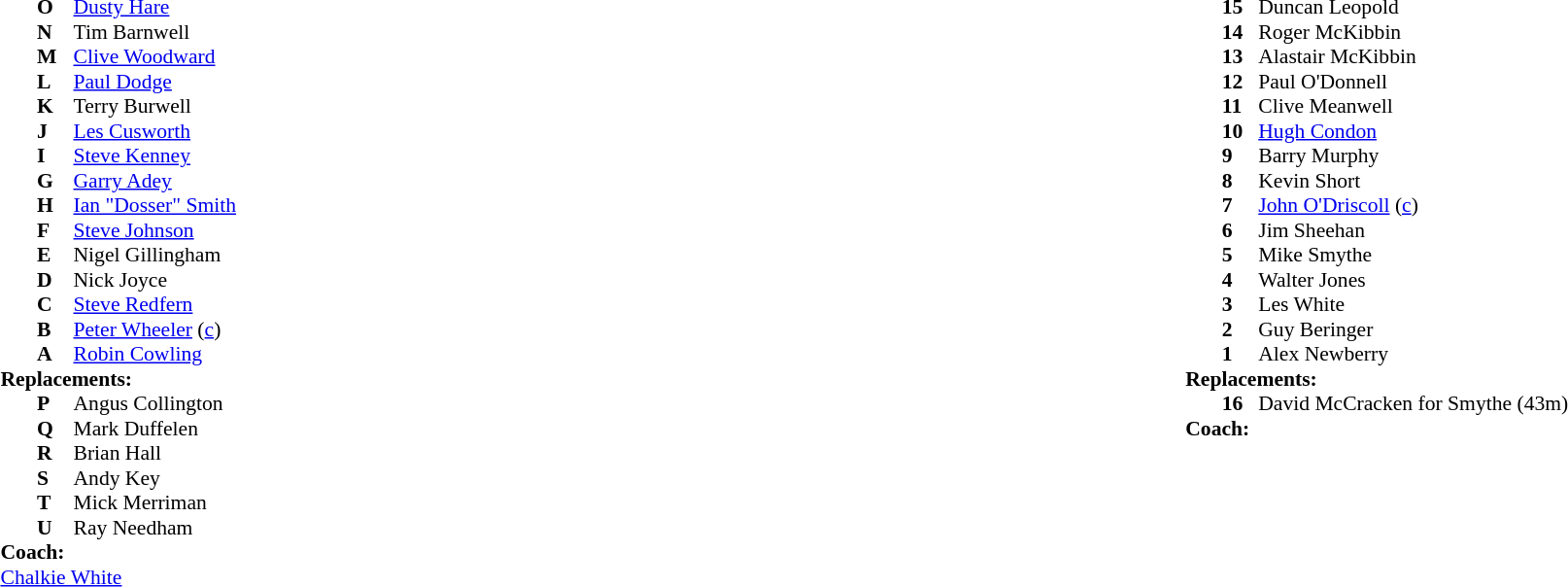<table width="100%">
<tr>
<td valign="top" width="50%"><br><table style="font-size: 90%" cellspacing="0" cellpadding="0">
<tr>
<th width="25"></th>
<th width="25"></th>
</tr>
<tr>
<td></td>
<td><strong>O</strong></td>
<td><a href='#'>Dusty Hare</a></td>
</tr>
<tr>
<td></td>
<td><strong>N</strong></td>
<td>Tim Barnwell</td>
</tr>
<tr>
<td></td>
<td><strong>M</strong></td>
<td><a href='#'>Clive Woodward</a></td>
</tr>
<tr>
<td></td>
<td><strong>L</strong></td>
<td><a href='#'>Paul Dodge</a></td>
</tr>
<tr>
<td></td>
<td><strong>K</strong></td>
<td>Terry Burwell</td>
</tr>
<tr>
<td></td>
<td><strong>J</strong></td>
<td><a href='#'>Les Cusworth</a></td>
</tr>
<tr>
<td></td>
<td><strong>I</strong></td>
<td><a href='#'>Steve Kenney</a></td>
</tr>
<tr>
<td></td>
<td><strong>G</strong></td>
<td><a href='#'>Garry Adey</a></td>
</tr>
<tr>
<td></td>
<td><strong>H</strong></td>
<td><a href='#'>Ian "Dosser" Smith</a></td>
</tr>
<tr>
<td></td>
<td><strong>F</strong></td>
<td><a href='#'>Steve Johnson</a></td>
</tr>
<tr>
<td></td>
<td><strong>E</strong></td>
<td>Nigel Gillingham</td>
</tr>
<tr>
<td></td>
<td><strong>D</strong></td>
<td>Nick Joyce</td>
</tr>
<tr>
<td></td>
<td><strong>C</strong></td>
<td><a href='#'>Steve Redfern</a></td>
</tr>
<tr>
<td></td>
<td><strong>B</strong></td>
<td><a href='#'>Peter Wheeler</a> (<a href='#'>c</a>)</td>
</tr>
<tr>
<td></td>
<td><strong>A</strong></td>
<td><a href='#'>Robin Cowling</a></td>
</tr>
<tr>
<td colspan=3><strong>Replacements:</strong></td>
</tr>
<tr>
<td></td>
<td><strong>P</strong></td>
<td>Angus Collington</td>
</tr>
<tr>
<td></td>
<td><strong>Q</strong></td>
<td>Mark Duffelen</td>
</tr>
<tr>
<td></td>
<td><strong>R</strong></td>
<td>Brian Hall</td>
</tr>
<tr>
<td></td>
<td><strong>S</strong></td>
<td>Andy Key</td>
</tr>
<tr>
<td></td>
<td><strong>T</strong></td>
<td>Mick Merriman</td>
</tr>
<tr>
<td></td>
<td><strong>U</strong></td>
<td>Ray Needham</td>
</tr>
<tr>
<td colspan=3><strong>Coach:</strong></td>
</tr>
<tr>
<td colspan="4"><a href='#'>Chalkie White</a></td>
</tr>
<tr>
<td colspan="4"></td>
</tr>
</table>
</td>
<td valign="top" width="50%"><br><table style="font-size: 90%" cellspacing="0" cellpadding="0" align="center">
<tr>
<th width="25"></th>
<th width="25"></th>
</tr>
<tr>
<td></td>
<td><strong>15</strong></td>
<td>Duncan Leopold</td>
</tr>
<tr>
<td></td>
<td><strong>14</strong></td>
<td>Roger McKibbin</td>
</tr>
<tr>
<td></td>
<td><strong>13</strong></td>
<td>Alastair McKibbin</td>
</tr>
<tr>
<td></td>
<td><strong>12</strong></td>
<td>Paul O'Donnell</td>
</tr>
<tr>
<td></td>
<td><strong>11</strong></td>
<td>Clive Meanwell</td>
</tr>
<tr>
<td></td>
<td><strong>10</strong></td>
<td><a href='#'>Hugh Condon</a></td>
</tr>
<tr>
<td></td>
<td><strong>9</strong></td>
<td>Barry Murphy</td>
</tr>
<tr>
<td></td>
<td><strong>8</strong></td>
<td>Kevin Short</td>
</tr>
<tr>
<td></td>
<td><strong>7</strong></td>
<td><a href='#'>John O'Driscoll</a> (<a href='#'>c</a>)</td>
</tr>
<tr>
<td></td>
<td><strong>6</strong></td>
<td>Jim Sheehan</td>
</tr>
<tr>
<td></td>
<td><strong>5</strong></td>
<td>Mike Smythe</td>
</tr>
<tr>
<td></td>
<td><strong>4</strong></td>
<td>Walter Jones</td>
</tr>
<tr>
<td></td>
<td><strong>3</strong></td>
<td>Les White</td>
</tr>
<tr>
<td></td>
<td><strong>2</strong></td>
<td>Guy Beringer</td>
</tr>
<tr>
<td></td>
<td><strong>1</strong></td>
<td>Alex Newberry</td>
</tr>
<tr>
<td colspan=3><strong>Replacements:</strong></td>
</tr>
<tr>
<td></td>
<td><strong>16</strong></td>
<td>David McCracken for Smythe (43m)</td>
</tr>
<tr>
<td colspan=3><strong>Coach:</strong></td>
</tr>
</table>
</td>
</tr>
</table>
